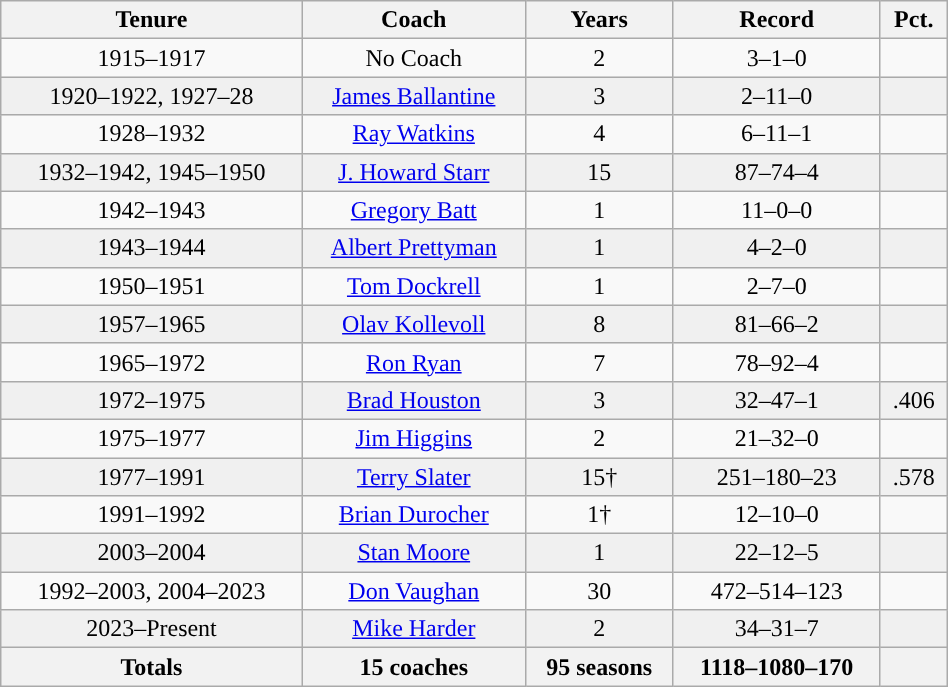<table class="wikitable" width=50%>
<tr>
<th>Tenure</th>
<th>Coach</th>
<th>Years</th>
<th>Record</th>
<th>Pct.</th>
</tr>
<tr align="center">
<td>1915–1917</td>
<td>No Coach</td>
<td>2</td>
<td>3–1–0</td>
<td></td>
</tr>
<tr align="center" bgcolor=f0f0f0>
<td>1920–1922, 1927–28</td>
<td><a href='#'>James Ballantine</a></td>
<td>3</td>
<td>2–11–0</td>
<td></td>
</tr>
<tr align="center">
<td>1928–1932</td>
<td><a href='#'>Ray Watkins</a></td>
<td>4</td>
<td>6–11–1</td>
<td></td>
</tr>
<tr align="center" bgcolor=f0f0f0>
<td>1932–1942, 1945–1950</td>
<td><a href='#'>J. Howard Starr</a></td>
<td>15</td>
<td>87–74–4</td>
<td></td>
</tr>
<tr align="center">
<td>1942–1943</td>
<td><a href='#'>Gregory Batt</a></td>
<td>1</td>
<td>11–0–0</td>
<td></td>
</tr>
<tr align="center" bgcolor=f0f0f0>
<td>1943–1944</td>
<td><a href='#'>Albert Prettyman</a></td>
<td>1</td>
<td>4–2–0</td>
<td></td>
</tr>
<tr align="center">
<td>1950–1951</td>
<td><a href='#'>Tom Dockrell</a></td>
<td>1</td>
<td>2–7–0</td>
<td></td>
</tr>
<tr align="center" bgcolor=f0f0f0>
<td>1957–1965</td>
<td><a href='#'>Olav Kollevoll</a></td>
<td>8</td>
<td>81–66–2</td>
<td></td>
</tr>
<tr align="center">
<td>1965–1972</td>
<td><a href='#'>Ron Ryan</a></td>
<td>7</td>
<td>78–92–4</td>
<td></td>
</tr>
<tr align="center" bgcolor=f0f0f0>
<td>1972–1975</td>
<td><a href='#'>Brad Houston</a></td>
<td>3</td>
<td>32–47–1</td>
<td>.406</td>
</tr>
<tr align="center">
<td>1975–1977</td>
<td><a href='#'>Jim Higgins</a></td>
<td>2</td>
<td>21–32–0</td>
<td></td>
</tr>
<tr align="center" bgcolor=f0f0f0>
<td>1977–1991</td>
<td><a href='#'>Terry Slater</a></td>
<td>15†</td>
<td>251–180–23</td>
<td>.578</td>
</tr>
<tr align=center>
<td>1991–1992</td>
<td><a href='#'>Brian Durocher</a></td>
<td>1†</td>
<td>12–10–0</td>
<td></td>
</tr>
<tr align="center" bgcolor=f0f0f0>
<td>2003–2004</td>
<td><a href='#'>Stan Moore</a></td>
<td>1</td>
<td>22–12–5</td>
<td></td>
</tr>
<tr align=center>
<td>1992–2003, 2004–2023</td>
<td><a href='#'>Don Vaughan</a></td>
<td>30</td>
<td>472–514–123</td>
<td></td>
</tr>
<tr align=center bgcolor=f0f0f0>
<td>2023–Present</td>
<td><a href='#'>Mike Harder</a></td>
<td>2</td>
<td>34–31–7</td>
<td></td>
</tr>
<tr align="center">
<th>Totals</th>
<th>15 coaches</th>
<th>95 seasons</th>
<th>1118–1080–170</th>
<th></th>
</tr>
</table>
